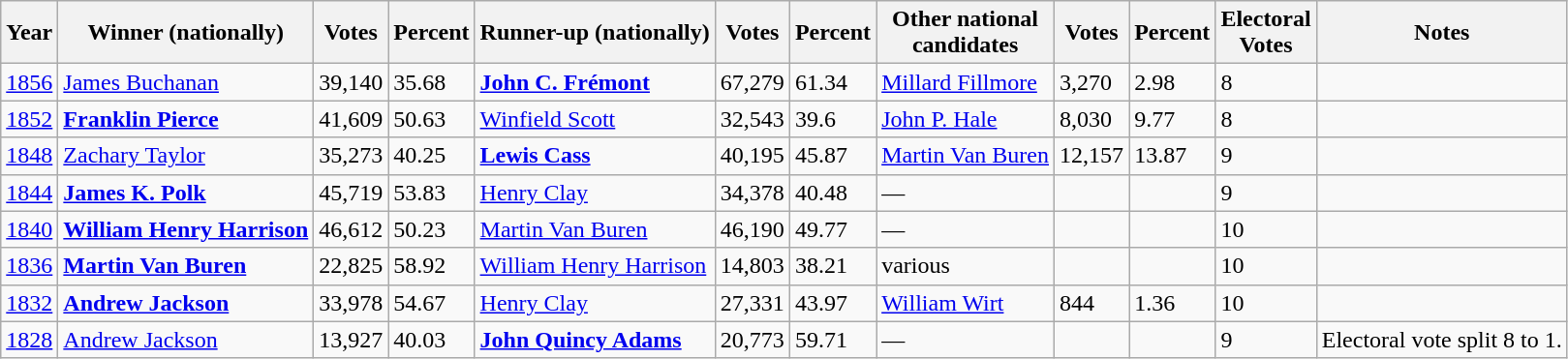<table class="wikitable sortable">
<tr>
<th data-sort-type="number">Year</th>
<th>Winner (nationally)</th>
<th data-sort-type="number">Votes</th>
<th data-sort-type="number">Percent</th>
<th>Runner-up (nationally)</th>
<th data-sort-type="number">Votes</th>
<th data-sort-type="number">Percent</th>
<th>Other national<br>candidates</th>
<th data-sort-type="number">Votes</th>
<th data-sort-type="number">Percent</th>
<th data-sort-type="number">Electoral<br>Votes</th>
<th class="unsortable">Notes</th>
</tr>
<tr>
<td><a href='#'>1856</a></td>
<td><a href='#'>James Buchanan</a></td>
<td>39,140</td>
<td>35.68</td>
<td><strong><a href='#'>John C. Frémont</a></strong></td>
<td>67,279</td>
<td>61.34</td>
<td><a href='#'>Millard Fillmore</a></td>
<td>3,270</td>
<td>2.98</td>
<td>8</td>
<td></td>
</tr>
<tr>
<td><a href='#'>1852</a></td>
<td><strong><a href='#'>Franklin Pierce</a></strong></td>
<td>41,609</td>
<td>50.63</td>
<td><a href='#'>Winfield Scott</a></td>
<td>32,543</td>
<td>39.6</td>
<td><a href='#'>John P. Hale</a></td>
<td>8,030</td>
<td>9.77</td>
<td>8</td>
<td></td>
</tr>
<tr>
<td><a href='#'>1848</a></td>
<td><a href='#'>Zachary Taylor</a></td>
<td>35,273</td>
<td>40.25</td>
<td><strong><a href='#'>Lewis Cass</a></strong></td>
<td>40,195</td>
<td>45.87</td>
<td><a href='#'>Martin Van Buren</a></td>
<td>12,157</td>
<td>13.87</td>
<td>9</td>
<td></td>
</tr>
<tr>
<td><a href='#'>1844</a></td>
<td><strong><a href='#'>James K. Polk</a></strong></td>
<td>45,719</td>
<td>53.83</td>
<td><a href='#'>Henry Clay</a></td>
<td>34,378</td>
<td>40.48</td>
<td>—</td>
<td></td>
<td></td>
<td>9</td>
<td></td>
</tr>
<tr>
<td><a href='#'>1840</a></td>
<td><strong><a href='#'>William Henry Harrison</a></strong></td>
<td>46,612</td>
<td>50.23</td>
<td><a href='#'>Martin Van Buren</a></td>
<td>46,190</td>
<td>49.77</td>
<td>—</td>
<td></td>
<td></td>
<td>10</td>
<td></td>
</tr>
<tr>
<td><a href='#'>1836</a></td>
<td><strong><a href='#'>Martin Van Buren</a></strong></td>
<td>22,825</td>
<td>58.92</td>
<td><a href='#'>William Henry Harrison</a></td>
<td>14,803</td>
<td>38.21</td>
<td>various</td>
<td></td>
<td></td>
<td>10</td>
<td></td>
</tr>
<tr>
<td><a href='#'>1832</a></td>
<td><strong><a href='#'>Andrew Jackson</a></strong></td>
<td>33,978</td>
<td>54.67</td>
<td><a href='#'>Henry Clay</a></td>
<td>27,331</td>
<td>43.97</td>
<td><a href='#'>William Wirt</a></td>
<td>844</td>
<td>1.36</td>
<td>10</td>
<td></td>
</tr>
<tr>
<td><a href='#'>1828</a></td>
<td><a href='#'>Andrew Jackson</a></td>
<td>13,927</td>
<td>40.03</td>
<td><strong><a href='#'>John Quincy Adams</a></strong></td>
<td>20,773</td>
<td>59.71</td>
<td>—</td>
<td></td>
<td></td>
<td>9</td>
<td>Electoral vote split 8 to 1.</td>
</tr>
</table>
